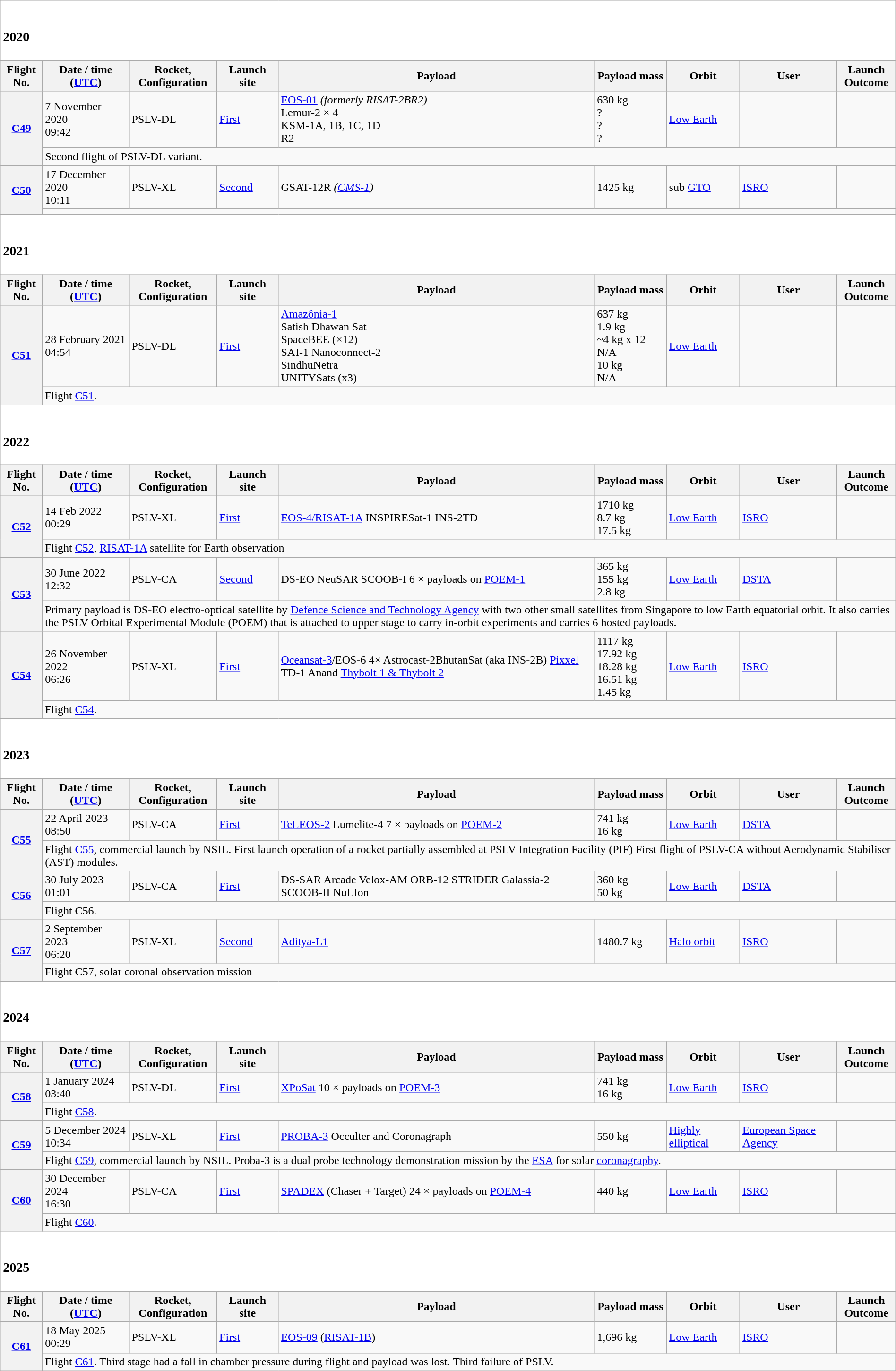<table class="wikitable plainrowheaders" style="width: 100%;">
<tr>
<td colspan=9 style="background:white;"><br><h3>2020</h3></td>
</tr>
<tr>
<th scope="col">Flight No.</th>
<th scope="col">Date / time (<a href='#'>UTC</a>)</th>
<th scope="col">Rocket,<br>Configuration</th>
<th scope="col">Launch site</th>
<th scope="col">Payload</th>
<th scope="col">Payload mass</th>
<th scope="col">Orbit</th>
<th scope="col">User</th>
<th scope="col">Launch<br>Outcome</th>
</tr>
<tr>
<th scope="row" rowspan = 2 style="text-align:center;"><a href='#'>C49</a></th>
<td>7 November 2020<br>09:42</td>
<td>PSLV-DL</td>
<td><a href='#'>First</a></td>
<td> <a href='#'>EOS-01</a> <em>(formerly RISAT-2BR2)</em><br> Lemur-2 × 4<br> KSM-1A, 1B, 1C, 1D<br> R2</td>
<td>630 kg <br>?<br>?<br>?<br></td>
<td><a href='#'>Low Earth</a></td>
<td></td>
<td></td>
</tr>
<tr>
<td colspan="8">Second flight of PSLV-DL variant.</td>
</tr>
<tr>
<th scope="row" rowspan = 2 style="text-align:center;"><a href='#'>C50</a></th>
<td>17 December 2020<br>10:11</td>
<td>PSLV-XL</td>
<td><a href='#'>Second</a></td>
<td> GSAT-12R <em>(<a href='#'>CMS-1</a>)</em></td>
<td>1425 kg</td>
<td>sub <a href='#'>GTO</a></td>
<td><a href='#'>ISRO</a></td>
<td></td>
</tr>
<tr>
<td colspan="8"></td>
</tr>
<tr>
<td colspan=9 style="background:white;"><br><h3>2021</h3></td>
</tr>
<tr>
<th scope="col">Flight No.</th>
<th scope="col">Date / time (<a href='#'>UTC</a>)</th>
<th scope="col">Rocket,<br>Configuration</th>
<th scope="col">Launch site</th>
<th scope="col">Payload</th>
<th scope="col">Payload mass</th>
<th scope="col">Orbit</th>
<th scope="col">User</th>
<th scope="col">Launch<br>Outcome</th>
</tr>
<tr>
<th scope="row" rowspan = 2 style="text-align:center;"><a href='#'>C51</a></th>
<td>28 February 2021 <br>04:54</td>
<td>PSLV-DL</td>
<td><a href='#'>First</a></td>
<td> <a href='#'>Amazônia-1</a> <br> Satish Dhawan Sat  <br> SpaceBEE (×12) <br> SAI-1 Nanoconnect-2 <br> SindhuNetra<br> UNITYSats (x3)</td>
<td>637 kg <br>1.9 kg <br>~4 kg x 12 <br> N/A <br>10 kg <br> N/A</td>
<td><a href='#'>Low Earth</a></td>
<td></td>
<td></td>
</tr>
<tr>
<td colspan="8">Flight <a href='#'>C51</a>.</td>
</tr>
<tr>
<td colspan=9 style="background:white;"><br><h3>2022</h3></td>
</tr>
<tr>
<th scope="col">Flight No.</th>
<th scope="col">Date / time (<a href='#'>UTC</a>)</th>
<th scope="col">Rocket,<br>Configuration</th>
<th scope="col">Launch site</th>
<th scope="col">Payload</th>
<th scope="col">Payload mass</th>
<th scope="col">Orbit</th>
<th scope="col">User</th>
<th scope="col">Launch<br>Outcome</th>
</tr>
<tr>
<th scope="row" rowspan = 2 style="text-align:center;"><a href='#'>C52</a></th>
<td>14 Feb 2022 <br>00:29</td>
<td>PSLV-XL</td>
<td><a href='#'>First</a></td>
<td> <a href='#'>EOS-4/RISAT-1A</a>    INSPIRESat-1  INS-2TD</td>
<td>1710 kg <br> 8.7 kg <br> 17.5 kg</td>
<td><a href='#'>Low Earth</a></td>
<td><a href='#'>ISRO</a></td>
<td></td>
</tr>
<tr>
<td colspan="8">Flight <a href='#'>C52</a>, <a href='#'>RISAT-1A</a> satellite for Earth observation</td>
</tr>
<tr>
<th scope="row" rowspan = 2 style="text-align:center;"><a href='#'>C53</a></th>
<td>30 June 2022 <br>12:32</td>
<td>PSLV-CA</td>
<td><a href='#'>Second</a></td>
<td> DS-EO NeuSAR SCOOB-I 6 × payloads on <a href='#'>POEM-1</a></td>
<td>365 kg <br> 155 kg <br> 2.8 kg</td>
<td><a href='#'>Low Earth</a></td>
<td><a href='#'>DSTA</a></td>
<td></td>
</tr>
<tr>
<td colspan="8">Primary payload is DS-EO electro-optical satellite by <a href='#'>Defence Science and Technology Agency</a> with two other small satellites from Singapore to low Earth equatorial orbit. It  also carries the PSLV Orbital Experimental Module (POEM) that is attached to upper stage to carry in-orbit experiments and carries 6 hosted payloads.</td>
</tr>
<tr>
<th scope="row" rowspan = 2 style="text-align:center;"><a href='#'>C54</a></th>
<td>26 November 2022<br>06:26</td>
<td>PSLV-XL</td>
<td><a href='#'>First</a></td>
<td> <a href='#'>Oceansat-3</a>/EOS-6 4× Astrocast-2BhutanSat (aka INS-2B) <a href='#'>Pixxel</a> TD-1 Anand  <a href='#'>Thybolt 1 & Thybolt 2</a></td>
<td>1117 kg<br>17.92 kg<br>18.28 kg<br>16.51 kg<br>1.45 kg</td>
<td><a href='#'>Low Earth</a></td>
<td><a href='#'>ISRO</a></td>
<td></td>
</tr>
<tr>
<td colspan="8">Flight <a href='#'>C54</a>.</td>
</tr>
<tr>
<td colspan=9 style="background:white;"><br><h3>2023</h3></td>
</tr>
<tr>
<th scope="col">Flight No.</th>
<th scope="col">Date / time (<a href='#'>UTC</a>)</th>
<th scope="col">Rocket,<br>Configuration</th>
<th scope="col">Launch site</th>
<th scope="col">Payload</th>
<th scope="col">Payload mass</th>
<th scope="col">Orbit</th>
<th scope="col">User</th>
<th scope="col">Launch<br>Outcome</th>
</tr>
<tr>
<th rowspan="2" scope="row" style="text-align:center;"><a href='#'>C55</a></th>
<td>22 April 2023<br> 08:50</td>
<td>PSLV-CA</td>
<td><a href='#'>First</a></td>
<td> <a href='#'>TeLEOS-2</a>  Lumelite-4 7 × payloads on <a href='#'>POEM-2</a></td>
<td>741 kg<br>16 kg<br></td>
<td><a href='#'>Low Earth</a></td>
<td><a href='#'>DSTA</a></td>
<td></td>
</tr>
<tr>
<td colspan="8">Flight <a href='#'>C55</a>, commercial launch by NSIL. First launch operation of a rocket partially assembled at PSLV Integration Facility (PIF) First flight of PSLV-CA without Aerodynamic Stabiliser (AST) modules.</td>
</tr>
<tr>
<th rowspan="2" scope="row" style="text-align:center;"><a href='#'>C56</a></th>
<td>30 July 2023<br>01:01</td>
<td>PSLV-CA</td>
<td><a href='#'>First</a></td>
<td> DS-SAR Arcade Velox-AM ORB-12 STRIDER Galassia-2 SCOOB-II  NuLIon</td>
<td>360 kg<br>50 kg<br></td>
<td><a href='#'>Low Earth</a></td>
<td><a href='#'>DSTA</a></td>
<td></td>
</tr>
<tr>
<td colspan="8">Flight C56.</td>
</tr>
<tr>
<th rowspan="2" scope="row" style="text-align:center;"><a href='#'>C57</a></th>
<td>2 September 2023<br>06:20</td>
<td>PSLV-XL</td>
<td><a href='#'>Second</a></td>
<td> <a href='#'>Aditya-L1</a></td>
<td>1480.7 kg<br></td>
<td><a href='#'>Halo orbit</a></td>
<td><a href='#'>ISRO</a></td>
<td></td>
</tr>
<tr>
<td colspan="8">Flight C57, solar coronal observation mission</td>
</tr>
<tr>
<td colspan=9 style="background:white;"><br><h3>2024</h3></td>
</tr>
<tr>
<th scope="col">Flight No.</th>
<th scope="col">Date / time (<a href='#'>UTC</a>)</th>
<th scope="col">Rocket,<br>Configuration</th>
<th scope="col">Launch site</th>
<th scope="col">Payload</th>
<th scope="col">Payload mass</th>
<th scope="col">Orbit</th>
<th scope="col">User</th>
<th scope="col">Launch<br>Outcome</th>
</tr>
<tr>
<th rowspan="2" scope="row" style="text-align:center;"><a href='#'>C58</a></th>
<td>1 January 2024<br>03:40</td>
<td>PSLV-DL</td>
<td><a href='#'>First</a></td>
<td> <a href='#'>XPoSat</a>  10 × payloads on <a href='#'>POEM-3</a></td>
<td>741 kg<br>16 kg<br></td>
<td><a href='#'>Low Earth</a></td>
<td><a href='#'>ISRO</a></td>
<td></td>
</tr>
<tr>
<td colspan="8">Flight <a href='#'>C58</a>.</td>
</tr>
<tr>
<th rowspan="2" scope="row" style="text-align:center;"><a href='#'>C59</a></th>
<td>5 December 2024<br>10:34</td>
<td>PSLV-XL</td>
<td><a href='#'>First</a></td>
<td> <a href='#'>PROBA-3</a> Occulter and Coronagraph</td>
<td>550 kg</td>
<td><a href='#'>Highly elliptical</a></td>
<td><a href='#'>European Space Agency</a></td>
<td></td>
</tr>
<tr>
<td colspan="8">Flight <a href='#'>C59</a>, commercial launch by NSIL. Proba-3 is a dual probe technology demonstration mission by the <a href='#'>ESA</a> for solar <a href='#'>coronagraphy</a>.</td>
</tr>
<tr>
<th rowspan="2" scope="row" style="text-align:center;"><a href='#'>C60</a></th>
<td>30 December 2024<br>16:30</td>
<td>PSLV-CA</td>
<td><a href='#'>First</a></td>
<td> <a href='#'>SPADEX</a> (Chaser + Target) 24 × payloads on <a href='#'>POEM-4</a></td>
<td>440 kg</td>
<td><a href='#'>Low Earth</a></td>
<td><a href='#'>ISRO</a></td>
<td></td>
</tr>
<tr>
<td colspan="8">Flight <a href='#'>C60</a>.</td>
</tr>
<tr>
<td colspan=9 style="background:white;"><br><h3>2025</h3></td>
</tr>
<tr>
<th scope="col">Flight No.</th>
<th scope="col">Date / time (<a href='#'>UTC</a>)</th>
<th scope="col">Rocket,<br>Configuration</th>
<th scope="col">Launch site</th>
<th scope="col">Payload</th>
<th scope="col">Payload mass</th>
<th scope="col">Orbit</th>
<th scope="col">User</th>
<th scope="col">Launch<br>Outcome</th>
</tr>
<tr>
<th rowspan="2" scope="row" style="text-align:center;"><a href='#'>C61</a></th>
<td>18 May 2025<br>00:29</td>
<td>PSLV-XL</td>
<td><a href='#'>First</a></td>
<td> <a href='#'>EOS-09</a> (<a href='#'>RISAT-1B</a>)</td>
<td>1,696 kg</td>
<td><a href='#'>Low Earth</a></td>
<td><a href='#'>ISRO</a></td>
<td></td>
</tr>
<tr>
<td colspan="8">Flight <a href='#'>C61</a>. Third stage had a fall in chamber pressure during  flight and payload was lost. Third failure of PSLV.</td>
</tr>
</table>
